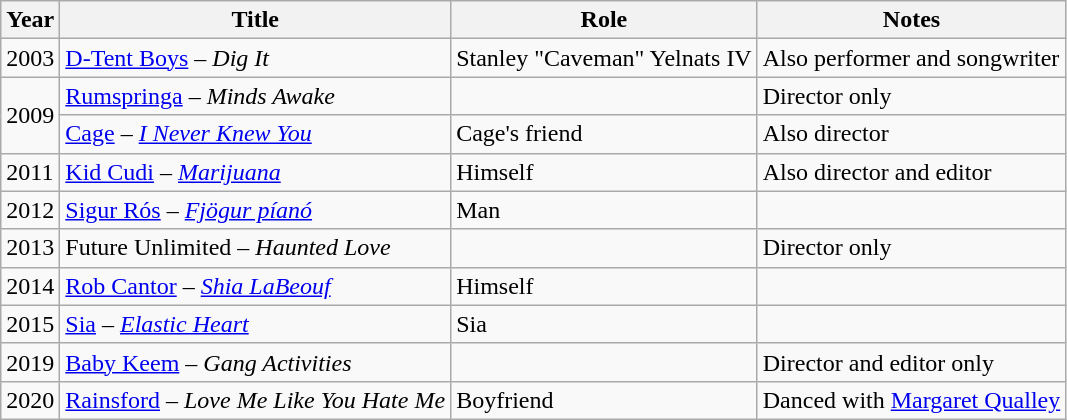<table class="wikitable sortable">
<tr>
<th>Year</th>
<th>Title</th>
<th>Role</th>
<th scope="col" class="unsortable">Notes</th>
</tr>
<tr>
<td>2003</td>
<td><a href='#'>D-Tent Boys</a> – <em>Dig It</em></td>
<td>Stanley "Caveman" Yelnats IV</td>
<td>Also performer and songwriter</td>
</tr>
<tr>
<td rowspan=2>2009</td>
<td><a href='#'>Rumspringa</a> – <em>Minds Awake</em></td>
<td></td>
<td>Director only</td>
</tr>
<tr>
<td><a href='#'>Cage</a> – <em><a href='#'>I Never Knew You</a></em></td>
<td>Cage's friend</td>
<td>Also director</td>
</tr>
<tr>
<td>2011</td>
<td><a href='#'>Kid Cudi</a> – <em><a href='#'>Marijuana</a></em></td>
<td>Himself</td>
<td>Also director and editor</td>
</tr>
<tr>
<td>2012</td>
<td><a href='#'>Sigur Rós</a> – <em><a href='#'>Fjögur píanó</a></em></td>
<td>Man</td>
<td></td>
</tr>
<tr>
<td>2013</td>
<td>Future Unlimited – <em>Haunted Love</em></td>
<td></td>
<td>Director only</td>
</tr>
<tr>
<td>2014</td>
<td><a href='#'>Rob Cantor</a> – <em><a href='#'>Shia LaBeouf</a></em></td>
<td>Himself</td>
<td></td>
</tr>
<tr>
<td>2015</td>
<td><a href='#'>Sia</a> – <em><a href='#'>Elastic Heart</a></em></td>
<td>Sia</td>
<td></td>
</tr>
<tr>
<td>2019</td>
<td><a href='#'>Baby Keem</a> – <em>Gang Activities</em></td>
<td></td>
<td>Director and editor only</td>
</tr>
<tr>
<td>2020</td>
<td><a href='#'>Rainsford</a> – <em>Love Me Like You Hate Me</em></td>
<td>Boyfriend</td>
<td>Danced with <a href='#'>Margaret Qualley</a></td>
</tr>
</table>
